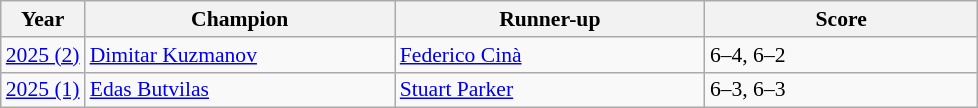<table class="wikitable" style="font-size:90%">
<tr>
<th>Year</th>
<th width="200">Champion</th>
<th width="200">Runner-up</th>
<th width="175">Score</th>
</tr>
<tr>
<td><a href='#'>2025 (2)</a></td>
<td> <a href='#'>Dimitar Kuzmanov</a></td>
<td> <a href='#'>Federico Cinà</a></td>
<td>6–4, 6–2</td>
</tr>
<tr>
<td><a href='#'>2025 (1)</a></td>
<td> <a href='#'>Edas Butvilas</a></td>
<td> <a href='#'>Stuart Parker</a></td>
<td>6–3, 6–3</td>
</tr>
</table>
